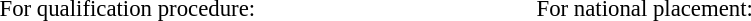<table style="font-size: 95%;">
<tr>
<td colspan=2>For qualification procedure:</td>
<td colspan=2>For national placement:</td>
</tr>
<tr>
<td width=350px></td>
<td></td>
<td></td>
</tr>
<tr>
<td></td>
<td></td>
<td></td>
</tr>
<tr>
<td></td>
<td></td>
</tr>
</table>
